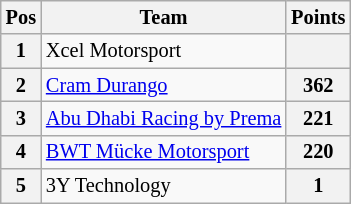<table class="wikitable" style="font-size: 85%">
<tr>
<th>Pos</th>
<th>Team</th>
<th>Points</th>
</tr>
<tr>
<th>1</th>
<td> Xcel Motorsport</td>
<th></th>
</tr>
<tr>
<th>2</th>
<td> <a href='#'>Cram Durango</a></td>
<th>362</th>
</tr>
<tr>
<th>3</th>
<td> <a href='#'>Abu Dhabi Racing by Prema</a></td>
<th>221</th>
</tr>
<tr>
<th>4</th>
<td> <a href='#'>BWT Mücke Motorsport</a></td>
<th>220</th>
</tr>
<tr>
<th>5</th>
<td> 3Y Technology</td>
<th>1</th>
</tr>
</table>
